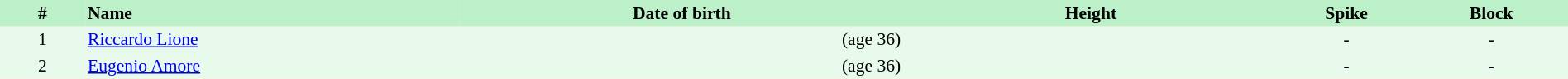<table border=0 cellpadding=2 cellspacing=0  |- bgcolor=#FFECCE style="text-align:center; font-size:90%;" width=100%>
<tr bgcolor=#BBF0C9>
<th width=5%>#</th>
<th width=22% align=left>Name</th>
<th width=26%>Date of birth</th>
<th width=22%>Height</th>
<th width=8%>Spike</th>
<th width=9%>Block</th>
</tr>
<tr bgcolor=#E7FAEC>
<td>1</td>
<td align=left><a href='#'>Riccardo Lione</a></td>
<td align=right> (age 36)</td>
<td></td>
<td>-</td>
<td>-</td>
</tr>
<tr bgcolor=#E7FAEC>
<td>2</td>
<td align=left><a href='#'>Eugenio Amore</a></td>
<td align=right> (age 36)</td>
<td></td>
<td>-</td>
<td>-</td>
</tr>
</table>
